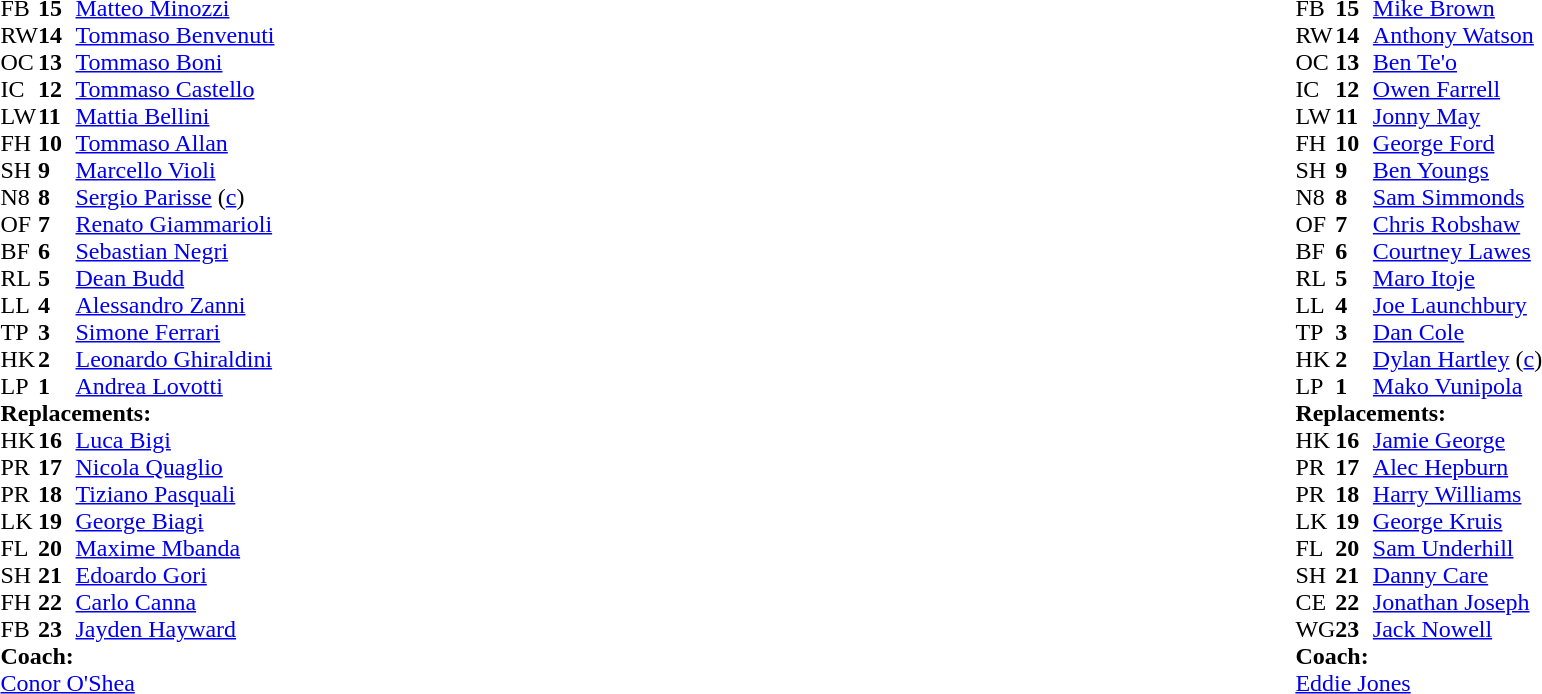<table style="width:100%">
<tr>
<td style="vertical-align:top; width:50%"><br><table cellspacing="0" cellpadding="0">
<tr>
<th width="25"></th>
<th width="25"></th>
</tr>
<tr>
<td>FB</td>
<td><strong>15</strong></td>
<td><a href='#'>Matteo Minozzi</a></td>
</tr>
<tr>
<td>RW</td>
<td><strong>14</strong></td>
<td><a href='#'>Tommaso Benvenuti</a></td>
</tr>
<tr>
<td>OC</td>
<td><strong>13</strong></td>
<td><a href='#'>Tommaso Boni</a></td>
<td></td>
<td></td>
<td></td>
</tr>
<tr>
<td>IC</td>
<td><strong>12</strong></td>
<td><a href='#'>Tommaso Castello</a></td>
<td></td>
<td></td>
<td></td>
</tr>
<tr>
<td>LW</td>
<td><strong>11</strong></td>
<td><a href='#'>Mattia Bellini</a></td>
</tr>
<tr>
<td>FH</td>
<td><strong>10</strong></td>
<td><a href='#'>Tommaso Allan</a></td>
<td></td>
<td></td>
</tr>
<tr>
<td>SH</td>
<td><strong>9</strong></td>
<td><a href='#'>Marcello Violi</a></td>
<td></td>
<td></td>
</tr>
<tr>
<td>N8</td>
<td><strong>8</strong></td>
<td><a href='#'>Sergio Parisse</a> (<a href='#'>c</a>)</td>
</tr>
<tr>
<td>OF</td>
<td><strong>7</strong></td>
<td><a href='#'>Renato Giammarioli</a></td>
<td></td>
<td></td>
</tr>
<tr>
<td>BF</td>
<td><strong>6</strong></td>
<td><a href='#'>Sebastian Negri</a></td>
</tr>
<tr>
<td>RL</td>
<td><strong>5</strong></td>
<td><a href='#'>Dean Budd</a></td>
<td></td>
<td></td>
</tr>
<tr>
<td>LL</td>
<td><strong>4</strong></td>
<td><a href='#'>Alessandro Zanni</a></td>
</tr>
<tr>
<td>TP</td>
<td><strong>3</strong></td>
<td><a href='#'>Simone Ferrari</a></td>
<td></td>
<td></td>
</tr>
<tr>
<td>HK</td>
<td><strong>2</strong></td>
<td><a href='#'>Leonardo Ghiraldini</a></td>
<td></td>
<td></td>
</tr>
<tr>
<td>LP</td>
<td><strong>1</strong></td>
<td><a href='#'>Andrea Lovotti</a></td>
<td></td>
<td></td>
</tr>
<tr>
<td colspan=3><strong>Replacements:</strong></td>
</tr>
<tr>
<td>HK</td>
<td><strong>16</strong></td>
<td><a href='#'>Luca Bigi</a></td>
<td></td>
<td></td>
</tr>
<tr>
<td>PR</td>
<td><strong>17</strong></td>
<td><a href='#'>Nicola Quaglio</a></td>
<td></td>
<td></td>
</tr>
<tr>
<td>PR</td>
<td><strong>18</strong></td>
<td><a href='#'>Tiziano Pasquali</a></td>
<td></td>
<td></td>
</tr>
<tr>
<td>LK</td>
<td><strong>19</strong></td>
<td><a href='#'>George Biagi</a></td>
<td></td>
<td></td>
</tr>
<tr>
<td>FL</td>
<td><strong>20</strong></td>
<td><a href='#'>Maxime Mbanda</a></td>
<td></td>
<td></td>
</tr>
<tr>
<td>SH</td>
<td><strong>21</strong></td>
<td><a href='#'>Edoardo Gori</a></td>
<td></td>
<td></td>
</tr>
<tr>
<td>FH</td>
<td><strong>22</strong></td>
<td><a href='#'>Carlo Canna</a></td>
<td></td>
<td></td>
</tr>
<tr>
<td>FB</td>
<td><strong>23</strong></td>
<td><a href='#'>Jayden Hayward</a></td>
<td></td>
<td></td>
</tr>
<tr>
<td colspan=3><strong>Coach:</strong></td>
</tr>
<tr>
<td colspan="4"><a href='#'>Conor O'Shea</a></td>
</tr>
</table>
</td>
<td style="vertical-align:top"></td>
<td style="vertical-align:top; width:50%"><br><table cellspacing="0" cellpadding="0" style="margin:auto">
<tr>
<th width="25"></th>
<th width="25"></th>
</tr>
<tr>
<td>FB</td>
<td><strong>15</strong></td>
<td><a href='#'>Mike Brown</a></td>
<td></td>
<td></td>
</tr>
<tr>
<td>RW</td>
<td><strong>14</strong></td>
<td><a href='#'>Anthony Watson</a></td>
</tr>
<tr>
<td>OC</td>
<td><strong>13</strong></td>
<td><a href='#'>Ben Te'o</a></td>
<td></td>
<td></td>
</tr>
<tr>
<td>IC</td>
<td><strong>12</strong></td>
<td><a href='#'>Owen Farrell</a></td>
</tr>
<tr>
<td>LW</td>
<td><strong>11</strong></td>
<td><a href='#'>Jonny May</a></td>
</tr>
<tr>
<td>FH</td>
<td><strong>10</strong></td>
<td><a href='#'>George Ford</a></td>
</tr>
<tr>
<td>SH</td>
<td><strong>9</strong></td>
<td><a href='#'>Ben Youngs</a></td>
<td></td>
<td></td>
</tr>
<tr>
<td>N8</td>
<td><strong>8</strong></td>
<td><a href='#'>Sam Simmonds</a></td>
</tr>
<tr>
<td>OF</td>
<td><strong>7</strong></td>
<td><a href='#'>Chris Robshaw</a></td>
<td></td>
<td></td>
</tr>
<tr>
<td>BF</td>
<td><strong>6</strong></td>
<td><a href='#'>Courtney Lawes</a></td>
<td></td>
<td></td>
</tr>
<tr>
<td>RL</td>
<td><strong>5</strong></td>
<td><a href='#'>Maro Itoje</a></td>
</tr>
<tr>
<td>LL</td>
<td><strong>4</strong></td>
<td><a href='#'>Joe Launchbury</a></td>
</tr>
<tr>
<td>TP</td>
<td><strong>3</strong></td>
<td><a href='#'>Dan Cole</a></td>
<td></td>
<td></td>
</tr>
<tr>
<td>HK</td>
<td><strong>2</strong></td>
<td><a href='#'>Dylan Hartley</a> (<a href='#'>c</a>)</td>
<td></td>
<td></td>
</tr>
<tr>
<td>LP</td>
<td><strong>1</strong></td>
<td><a href='#'>Mako Vunipola</a></td>
<td></td>
<td></td>
</tr>
<tr>
<td colspan=3><strong>Replacements:</strong></td>
</tr>
<tr>
<td>HK</td>
<td><strong>16</strong></td>
<td><a href='#'>Jamie George</a></td>
<td></td>
<td></td>
</tr>
<tr>
<td>PR</td>
<td><strong>17</strong></td>
<td><a href='#'>Alec Hepburn</a></td>
<td></td>
<td></td>
</tr>
<tr>
<td>PR</td>
<td><strong>18</strong></td>
<td><a href='#'>Harry Williams</a></td>
<td></td>
<td></td>
</tr>
<tr>
<td>LK</td>
<td><strong>19</strong></td>
<td><a href='#'>George Kruis</a></td>
<td></td>
<td></td>
</tr>
<tr>
<td>FL</td>
<td><strong>20</strong></td>
<td><a href='#'>Sam Underhill</a></td>
<td></td>
<td></td>
</tr>
<tr>
<td>SH</td>
<td><strong>21</strong></td>
<td><a href='#'>Danny Care</a></td>
<td></td>
<td></td>
</tr>
<tr>
<td>CE</td>
<td><strong>22</strong></td>
<td><a href='#'>Jonathan Joseph</a></td>
<td></td>
<td></td>
</tr>
<tr>
<td>WG</td>
<td><strong>23</strong></td>
<td><a href='#'>Jack Nowell</a></td>
<td></td>
<td></td>
</tr>
<tr>
<td colspan=3><strong>Coach:</strong></td>
</tr>
<tr>
<td colspan="4"><a href='#'>Eddie Jones</a></td>
</tr>
</table>
</td>
</tr>
</table>
